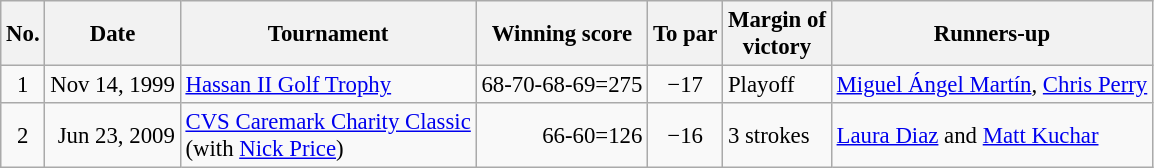<table class="wikitable" style="font-size:95%;">
<tr>
<th>No.</th>
<th>Date</th>
<th>Tournament</th>
<th>Winning score</th>
<th>To par</th>
<th>Margin of<br>victory</th>
<th>Runners-up</th>
</tr>
<tr>
<td align=center>1</td>
<td align=right>Nov 14, 1999</td>
<td><a href='#'>Hassan II Golf Trophy</a></td>
<td align=right>68-70-68-69=275</td>
<td align=center>−17</td>
<td>Playoff</td>
<td> <a href='#'>Miguel Ángel Martín</a>,  <a href='#'>Chris Perry</a></td>
</tr>
<tr>
<td align=center>2</td>
<td align=right>Jun 23, 2009</td>
<td><a href='#'>CVS Caremark Charity Classic</a><br>(with  <a href='#'>Nick Price</a>)</td>
<td align=right>66-60=126</td>
<td align=center>−16</td>
<td>3 strokes</td>
<td> <a href='#'>Laura Diaz</a> and  <a href='#'>Matt Kuchar</a></td>
</tr>
</table>
